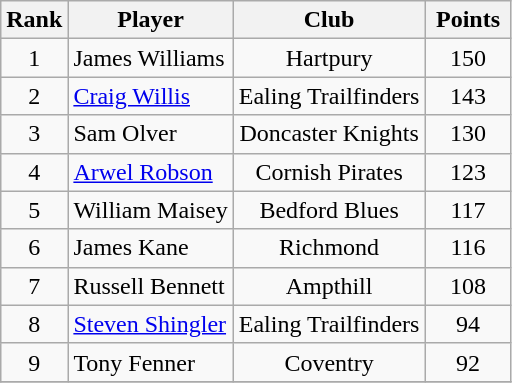<table class="wikitable" style="text-align:center">
<tr>
<th>Rank</th>
<th>Player</th>
<th>Club</th>
<th style="width:50px;">Points</th>
</tr>
<tr>
<td>1</td>
<td align=left> James Williams</td>
<td>Hartpury</td>
<td>150</td>
</tr>
<tr>
<td>2</td>
<td align=left> <a href='#'>Craig Willis</a></td>
<td>Ealing Trailfinders</td>
<td>143</td>
</tr>
<tr>
<td>3</td>
<td align=left> Sam Olver</td>
<td>Doncaster Knights</td>
<td>130</td>
</tr>
<tr>
<td>4</td>
<td align=left> <a href='#'>Arwel Robson</a></td>
<td>Cornish Pirates</td>
<td>123</td>
</tr>
<tr>
<td>5</td>
<td align=left> William Maisey</td>
<td>Bedford Blues</td>
<td>117</td>
</tr>
<tr>
<td>6</td>
<td align=left> James Kane</td>
<td>Richmond</td>
<td>116</td>
</tr>
<tr>
<td>7</td>
<td align=left> Russell Bennett</td>
<td>Ampthill</td>
<td>108</td>
</tr>
<tr>
<td>8</td>
<td align=left> <a href='#'>Steven Shingler</a></td>
<td>Ealing Trailfinders</td>
<td>94</td>
</tr>
<tr>
<td>9</td>
<td align=left> Tony Fenner</td>
<td>Coventry</td>
<td>92</td>
</tr>
<tr>
</tr>
</table>
